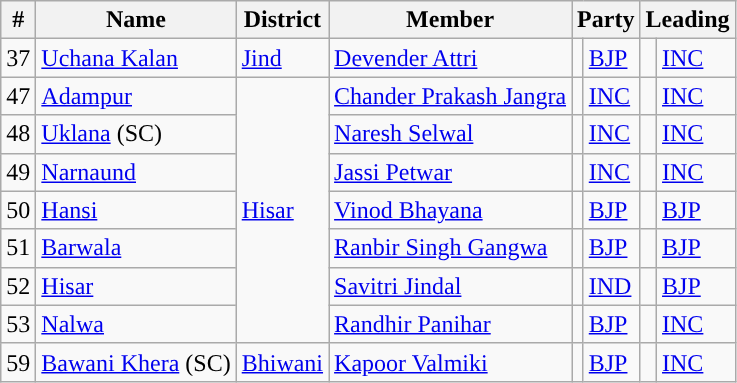<table class="wikitable">
<tr>
<th>#</th>
<th>Name</th>
<th>District</th>
<th>Member</th>
<th colspan="2">Party</th>
<th colspan="2">Leading<br></th>
</tr>
<tr>
<td>37</td>
<td><a href='#'>Uchana Kalan</a></td>
<td><a href='#'>Jind</a></td>
<td><a href='#'>Devender Attri</a></td>
<td style="background-color:"></td>
<td><a href='#'>BJP</a></td>
<td style="background-color:"></td>
<td><a href='#'>INC</a></td>
</tr>
<tr>
<td>47</td>
<td><a href='#'>Adampur</a></td>
<td rowspan="7"><a href='#'>Hisar</a></td>
<td><a href='#'>Chander Prakash Jangra</a></td>
<td style="background-color:"></td>
<td><a href='#'>INC</a></td>
<td style="background-color:"></td>
<td><a href='#'>INC</a></td>
</tr>
<tr>
<td>48</td>
<td><a href='#'>Uklana</a> (SC)</td>
<td><a href='#'>Naresh Selwal</a></td>
<td style="background-color:"></td>
<td><a href='#'>INC</a></td>
<td style="background-color:"></td>
<td><a href='#'>INC</a></td>
</tr>
<tr>
<td>49</td>
<td><a href='#'>Narnaund</a></td>
<td><a href='#'>Jassi Petwar</a></td>
<td style="background-color:"></td>
<td><a href='#'>INC</a></td>
<td style="background-color:"></td>
<td><a href='#'>INC</a></td>
</tr>
<tr>
<td>50</td>
<td><a href='#'>Hansi</a></td>
<td><a href='#'>Vinod Bhayana</a></td>
<td style="background-color:"></td>
<td><a href='#'>BJP</a></td>
<td style="background-color:"></td>
<td><a href='#'>BJP</a></td>
</tr>
<tr>
<td>51</td>
<td><a href='#'>Barwala</a></td>
<td><a href='#'>Ranbir Singh Gangwa</a></td>
<td style="background-color:"></td>
<td><a href='#'>BJP</a></td>
<td style="background-color:"></td>
<td><a href='#'>BJP</a></td>
</tr>
<tr>
<td>52</td>
<td><a href='#'>Hisar</a></td>
<td><a href='#'>Savitri Jindal</a></td>
<td style="background-color:"></td>
<td><a href='#'>IND</a></td>
<td style="background-color:"></td>
<td><a href='#'>BJP</a></td>
</tr>
<tr>
<td>53</td>
<td><a href='#'>Nalwa</a></td>
<td><a href='#'>Randhir Panihar</a></td>
<td style="background-color:"></td>
<td><a href='#'>BJP</a></td>
<td style="background-color:"></td>
<td><a href='#'>INC</a></td>
</tr>
<tr>
<td>59</td>
<td><a href='#'>Bawani Khera</a> (SC)</td>
<td><a href='#'>Bhiwani</a></td>
<td><a href='#'>Kapoor Valmiki</a></td>
<td style="background-color:"></td>
<td><a href='#'>BJP</a></td>
<td style="background-color:"></td>
<td><a href='#'>INC</a></td>
</tr>
</table>
